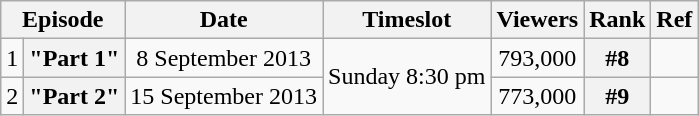<table class="wikitable plainrowheaders" style="text-align:center;">
<tr>
<th colspan="2">Episode</th>
<th>Date</th>
<th>Timeslot</th>
<th>Viewers</th>
<th>Rank</th>
<th>Ref</th>
</tr>
<tr>
<td>1</td>
<th>"Part 1"</th>
<td>8 September 2013</td>
<td rowspan="2">Sunday 8:30 pm</td>
<td>793,000</td>
<th>#8</th>
<td></td>
</tr>
<tr>
<td>2</td>
<th>"Part 2"</th>
<td>15 September 2013</td>
<td>773,000</td>
<th>#9</th>
<td></td>
</tr>
</table>
